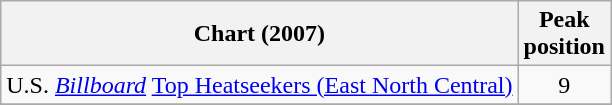<table class="wikitable">
<tr>
<th align="left">Chart (2007)</th>
<th align="left">Peak<br>position</th>
</tr>
<tr>
<td>U.S. <a href='#'><em>Billboard</em></a> <a href='#'>Top Heatseekers (East North Central)</a></td>
<td align="center">9</td>
</tr>
<tr>
</tr>
</table>
